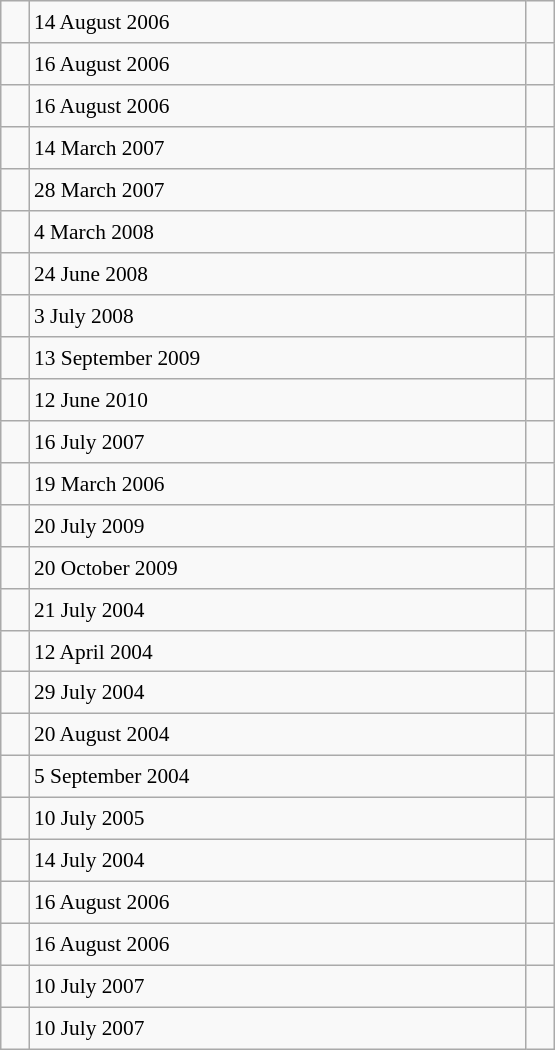<table class="wikitable" style="font-size: 89%; float: left; width: 26em; margin-right: 1em; height: 700px">
<tr>
<td></td>
<td>14 August 2006</td>
<td></td>
</tr>
<tr>
<td></td>
<td>16 August 2006</td>
<td></td>
</tr>
<tr>
<td></td>
<td>16 August 2006</td>
<td></td>
</tr>
<tr>
<td></td>
<td>14 March 2007</td>
<td></td>
</tr>
<tr>
<td></td>
<td>28 March 2007</td>
<td></td>
</tr>
<tr>
<td></td>
<td>4 March 2008</td>
<td></td>
</tr>
<tr>
<td></td>
<td>24 June 2008</td>
<td></td>
</tr>
<tr>
<td></td>
<td>3 July 2008</td>
<td></td>
</tr>
<tr>
<td></td>
<td>13 September 2009</td>
<td></td>
</tr>
<tr>
<td></td>
<td>12 June 2010</td>
<td></td>
</tr>
<tr>
<td></td>
<td>16 July 2007</td>
<td></td>
</tr>
<tr>
<td></td>
<td>19 March 2006</td>
<td></td>
</tr>
<tr>
<td></td>
<td>20 July 2009</td>
<td></td>
</tr>
<tr>
<td></td>
<td>20 October 2009</td>
<td></td>
</tr>
<tr>
<td></td>
<td>21 July 2004</td>
<td></td>
</tr>
<tr>
<td></td>
<td>12 April 2004</td>
<td></td>
</tr>
<tr>
<td></td>
<td>29 July 2004</td>
<td></td>
</tr>
<tr>
<td></td>
<td>20 August 2004</td>
<td></td>
</tr>
<tr>
<td></td>
<td>5 September 2004</td>
<td></td>
</tr>
<tr>
<td></td>
<td>10 July 2005</td>
<td></td>
</tr>
<tr>
<td></td>
<td>14 July 2004</td>
<td></td>
</tr>
<tr>
<td></td>
<td>16 August 2006</td>
<td></td>
</tr>
<tr>
<td></td>
<td>16 August 2006</td>
<td></td>
</tr>
<tr>
<td></td>
<td>10 July 2007</td>
<td></td>
</tr>
<tr>
<td></td>
<td>10 July 2007</td>
<td></td>
</tr>
</table>
